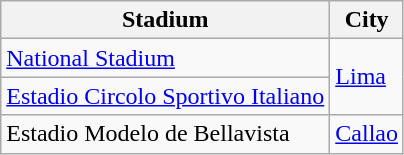<table class="wikitable sortable">
<tr>
<th>Stadium</th>
<th>City</th>
</tr>
<tr>
<td><a href='#'>National Stadium</a></td>
<td rowspan=2><a href='#'>Lima</a></td>
</tr>
<tr>
<td><a href='#'>Estadio Circolo Sportivo Italiano</a></td>
</tr>
<tr>
<td>Estadio Modelo de Bellavista</td>
<td><a href='#'>Callao</a></td>
</tr>
</table>
